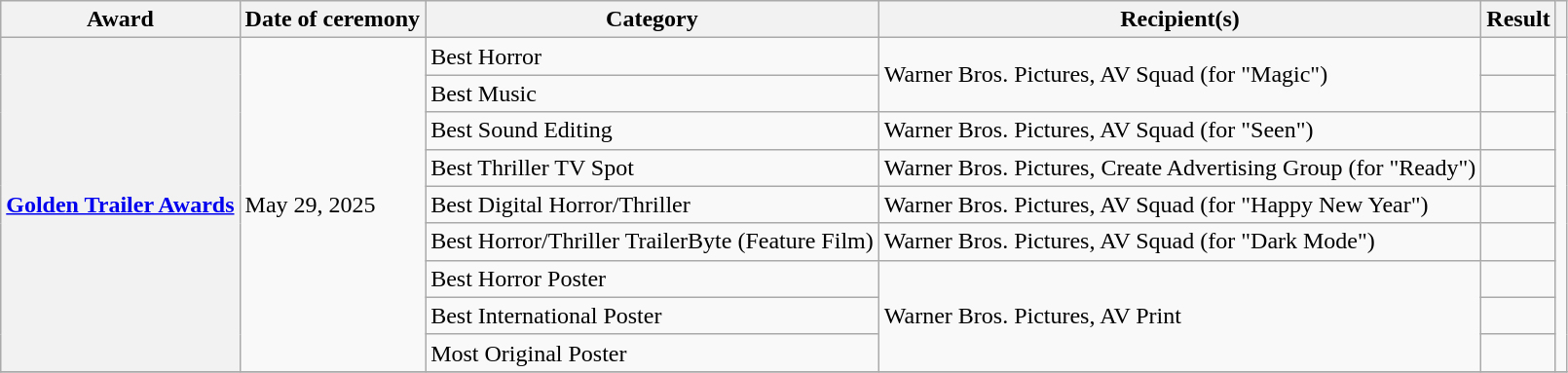<table class="wikitable sortable plainrowheaders">
<tr>
<th scope="col">Award</th>
<th scope="col">Date of ceremony</th>
<th scope="col">Category</th>
<th scope="col">Recipient(s)</th>
<th scope="col">Result</th>
<th scope="col" class="unsortable"></th>
</tr>
<tr>
<th scope="rowgroup" rowspan="9"><a href='#'>Golden Trailer Awards</a></th>
<td rowspan="9">May 29, 2025</td>
<td>Best Horror</td>
<td rowspan="2">Warner Bros. Pictures, AV Squad (for "Magic")</td>
<td></td>
<td style="text-align:center;" rowspan="9"></td>
</tr>
<tr>
<td>Best Music</td>
<td></td>
</tr>
<tr>
<td>Best Sound Editing</td>
<td>Warner Bros. Pictures, AV Squad (for "Seen")</td>
<td></td>
</tr>
<tr>
<td>Best Thriller TV Spot</td>
<td>Warner Bros. Pictures, Create Advertising Group (for "Ready")</td>
<td></td>
</tr>
<tr>
<td>Best Digital  Horror/Thriller</td>
<td>Warner Bros. Pictures, AV Squad (for "Happy New Year")</td>
<td></td>
</tr>
<tr>
<td>Best Horror/Thriller TrailerByte (Feature Film)</td>
<td>Warner Bros. Pictures, AV Squad (for "Dark Mode")</td>
<td></td>
</tr>
<tr>
<td>Best Horror Poster</td>
<td rowspan="3">Warner Bros. Pictures, AV Print</td>
<td></td>
</tr>
<tr>
<td>Best International Poster</td>
<td></td>
</tr>
<tr>
<td>Most Original Poster</td>
<td></td>
</tr>
<tr>
</tr>
</table>
